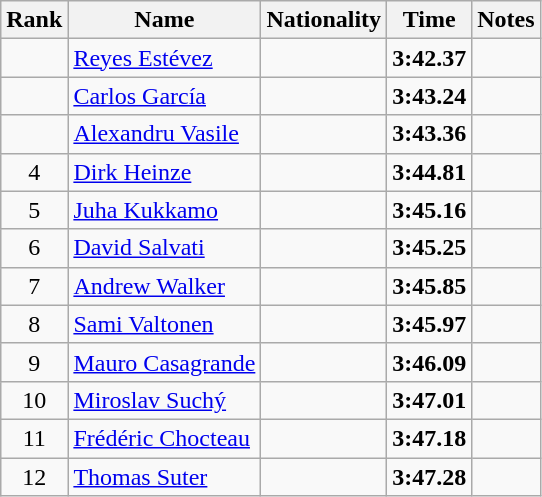<table class="wikitable sortable" style="text-align:center">
<tr>
<th>Rank</th>
<th>Name</th>
<th>Nationality</th>
<th>Time</th>
<th>Notes</th>
</tr>
<tr>
<td></td>
<td align=left><a href='#'>Reyes Estévez</a></td>
<td align=left></td>
<td><strong>3:42.37</strong></td>
<td></td>
</tr>
<tr>
<td></td>
<td align=left><a href='#'>Carlos García</a></td>
<td align=left></td>
<td><strong>3:43.24</strong></td>
<td></td>
</tr>
<tr>
<td></td>
<td align=left><a href='#'>Alexandru Vasile</a></td>
<td align=left></td>
<td><strong>3:43.36</strong></td>
<td></td>
</tr>
<tr>
<td>4</td>
<td align=left><a href='#'>Dirk Heinze</a></td>
<td align=left></td>
<td><strong>3:44.81</strong></td>
<td></td>
</tr>
<tr>
<td>5</td>
<td align=left><a href='#'>Juha Kukkamo</a></td>
<td align=left></td>
<td><strong>3:45.16</strong></td>
<td></td>
</tr>
<tr>
<td>6</td>
<td align=left><a href='#'>David Salvati</a></td>
<td align=left></td>
<td><strong>3:45.25</strong></td>
<td></td>
</tr>
<tr>
<td>7</td>
<td align=left><a href='#'>Andrew Walker</a></td>
<td align=left></td>
<td><strong>3:45.85</strong></td>
<td></td>
</tr>
<tr>
<td>8</td>
<td align=left><a href='#'>Sami Valtonen</a></td>
<td align=left></td>
<td><strong>3:45.97</strong></td>
<td></td>
</tr>
<tr>
<td>9</td>
<td align=left><a href='#'>Mauro Casagrande</a></td>
<td align=left></td>
<td><strong>3:46.09</strong></td>
<td></td>
</tr>
<tr>
<td>10</td>
<td align=left><a href='#'>Miroslav Suchý</a></td>
<td align=left></td>
<td><strong>3:47.01</strong></td>
<td></td>
</tr>
<tr>
<td>11</td>
<td align=left><a href='#'>Frédéric Chocteau</a></td>
<td align=left></td>
<td><strong>3:47.18</strong></td>
<td></td>
</tr>
<tr>
<td>12</td>
<td align=left><a href='#'>Thomas Suter</a></td>
<td align=left></td>
<td><strong>3:47.28</strong></td>
<td></td>
</tr>
</table>
